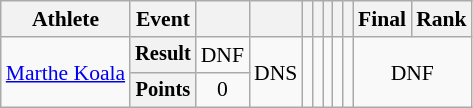<table class="wikitable" style="font-size:90%">
<tr>
<th>Athlete</th>
<th>Event</th>
<th></th>
<th></th>
<th></th>
<th></th>
<th></th>
<th></th>
<th></th>
<th>Final</th>
<th>Rank</th>
</tr>
<tr style=text-align:center>
<td rowspan=2 style=text-align:left><a href='#'>Marthe Koala</a></td>
<th style="font-size:95%">Result</th>
<td>DNF</td>
<td rowspan=2>DNS</td>
<td rowspan=2></td>
<td rowspan=2></td>
<td rowspan=2></td>
<td rowspan=2></td>
<td rowspan=2></td>
<td rowspan=2 colspan=2>DNF</td>
</tr>
<tr style=text-align:center>
<th style="font-size:95%">Points</th>
<td>0</td>
</tr>
</table>
